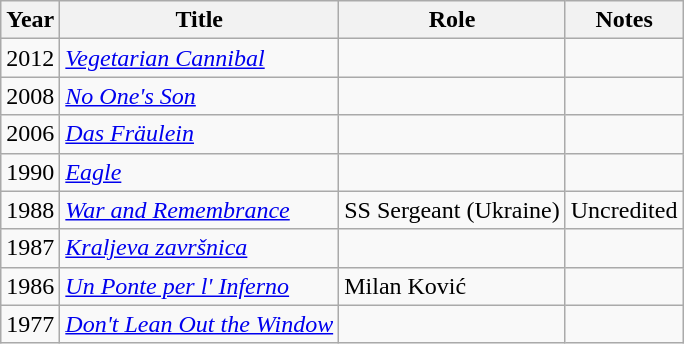<table class="wikitable sortable">
<tr>
<th>Year</th>
<th>Title</th>
<th>Role</th>
<th class="unsortable">Notes</th>
</tr>
<tr>
<td>2012</td>
<td><em><a href='#'>Vegetarian Cannibal</a></em></td>
<td></td>
<td></td>
</tr>
<tr>
<td>2008</td>
<td><em><a href='#'>No One's Son</a></em></td>
<td></td>
<td></td>
</tr>
<tr>
<td>2006</td>
<td><em><a href='#'>Das Fräulein</a></em></td>
<td></td>
<td></td>
</tr>
<tr>
<td>1990</td>
<td><em><a href='#'>Eagle</a></em></td>
<td></td>
<td></td>
</tr>
<tr>
<td>1988</td>
<td><em><a href='#'>War and Remembrance</a></em></td>
<td>SS Sergeant (Ukraine)</td>
<td>Uncredited</td>
</tr>
<tr>
<td>1987</td>
<td><em><a href='#'>Kraljeva završnica</a></em></td>
<td></td>
<td></td>
</tr>
<tr>
<td>1986</td>
<td><em><a href='#'>Un Ponte per l' Inferno</a></em></td>
<td>Milan Ković</td>
<td></td>
</tr>
<tr>
<td>1977</td>
<td><em><a href='#'>Don't Lean Out the Window</a></em></td>
<td></td>
<td></td>
</tr>
</table>
